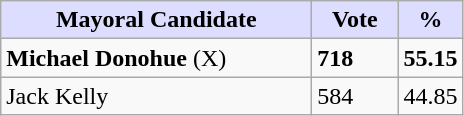<table class="wikitable">
<tr>
<th style="background:#ddf; width:200px;">Mayoral Candidate</th>
<th style="background:#ddf; width:50px;">Vote</th>
<th style="background:#ddf; width:30px;">%</th>
</tr>
<tr>
<td><strong>Michael Donohue</strong> (X)</td>
<td><strong>718</strong></td>
<td><strong>55.15</strong></td>
</tr>
<tr>
<td>Jack Kelly</td>
<td>584</td>
<td>44.85</td>
</tr>
</table>
